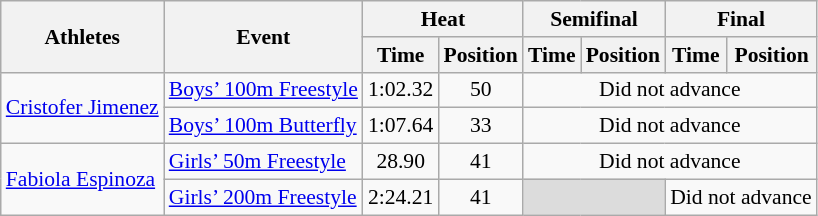<table class="wikitable" border="1" style="font-size:90%">
<tr>
<th rowspan=2>Athletes</th>
<th rowspan=2>Event</th>
<th colspan=2>Heat</th>
<th colspan=2>Semifinal</th>
<th colspan=2>Final</th>
</tr>
<tr>
<th>Time</th>
<th>Position</th>
<th>Time</th>
<th>Position</th>
<th>Time</th>
<th>Position</th>
</tr>
<tr>
<td rowspan=2><a href='#'>Cristofer Jimenez</a></td>
<td><a href='#'>Boys’ 100m Freestyle</a></td>
<td align=center>1:02.32</td>
<td align=center>50</td>
<td colspan="4" align=center>Did not advance</td>
</tr>
<tr>
<td><a href='#'>Boys’ 100m Butterfly</a></td>
<td align=center>1:07.64</td>
<td align=center>33</td>
<td colspan="4" align=center>Did not advance</td>
</tr>
<tr>
<td rowspan=2><a href='#'>Fabiola Espinoza</a></td>
<td><a href='#'>Girls’ 50m Freestyle</a></td>
<td align=center>28.90</td>
<td align=center>41</td>
<td colspan="4" align=center>Did not advance</td>
</tr>
<tr>
<td><a href='#'>Girls’ 200m Freestyle</a></td>
<td align=center>2:24.21</td>
<td align=center>41</td>
<td colspan=2 bgcolor=#DCDCDC></td>
<td colspan="2" align=center>Did not advance</td>
</tr>
</table>
